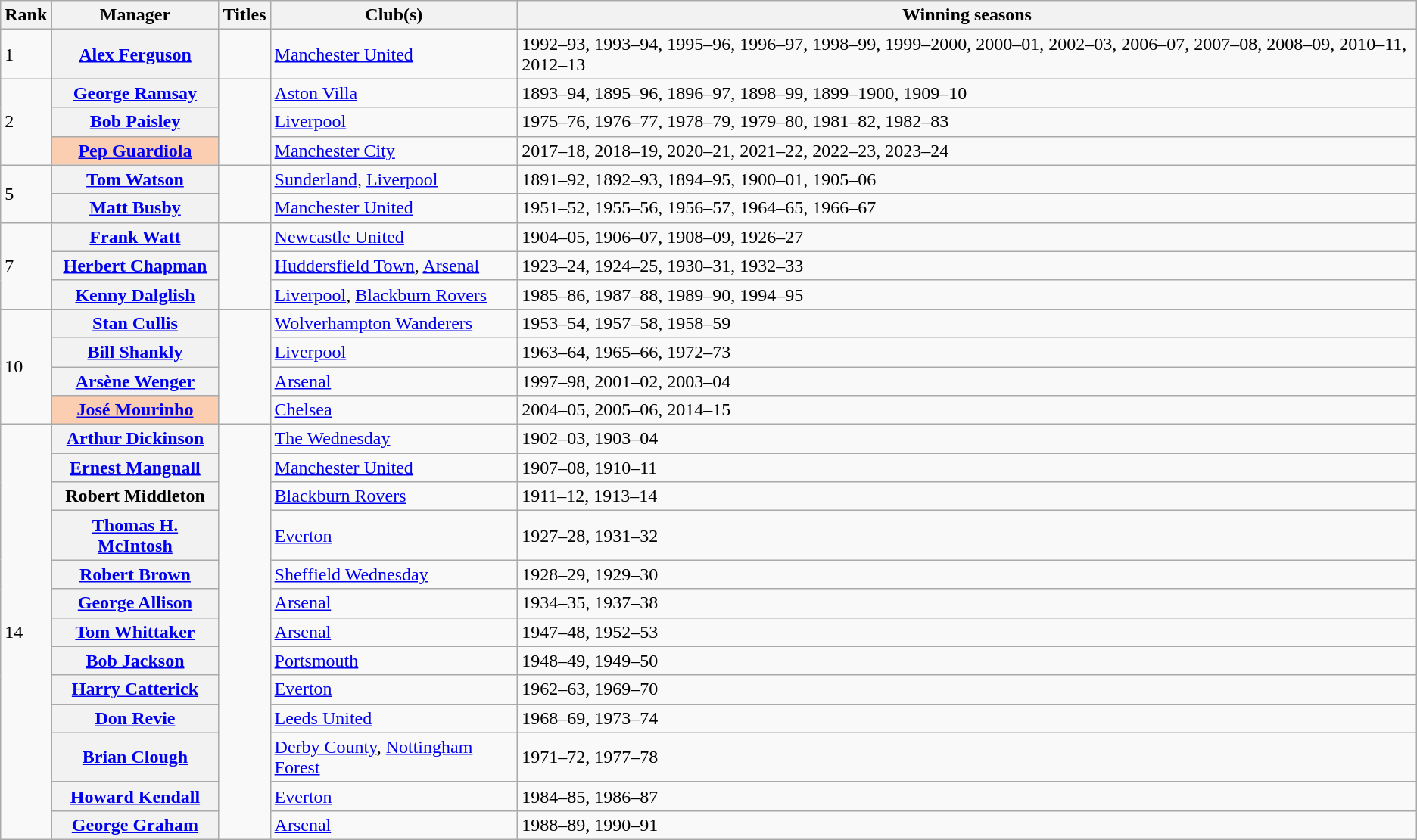<table class="wikitable plainrowheaders">
<tr>
<th scope=col>Rank</th>
<th scope=col>Manager</th>
<th scope=col>Titles</th>
<th scope=col>Club(s)</th>
<th scope=col>Winning seasons</th>
</tr>
<tr>
<td>1</td>
<th scope=row><a href='#'>Alex Ferguson</a></th>
<td></td>
<td><a href='#'>Manchester United</a></td>
<td>1992–93, 1993–94, 1995–96, 1996–97, 1998–99, 1999–2000, 2000–01, 2002–03, 2006–07, 2007–08, 2008–09, 2010–11, 2012–13</td>
</tr>
<tr>
<td rowspan="3">2</td>
<th scope=row><a href='#'>George Ramsay</a></th>
<td rowspan="3"></td>
<td><a href='#'>Aston Villa</a></td>
<td>1893–94, 1895–96, 1896–97, 1898–99, 1899–1900, 1909–10</td>
</tr>
<tr>
<th scope=row><a href='#'>Bob Paisley</a></th>
<td><a href='#'>Liverpool</a></td>
<td>1975–76, 1976–77, 1978–79, 1979–80, 1981–82, 1982–83</td>
</tr>
<tr>
<th scope=row style=background:#FBCEB1><a href='#'>Pep Guardiola</a> </th>
<td><a href='#'>Manchester City</a></td>
<td>2017–18, 2018–19, 2020–21, 2021–22, 2022–23, 2023–24</td>
</tr>
<tr>
<td rowspan="2">5</td>
<th scope=row><a href='#'>Tom Watson</a></th>
<td rowspan="2"></td>
<td><a href='#'>Sunderland</a>, <a href='#'>Liverpool</a></td>
<td>1891–92, 1892–93, 1894–95, 1900–01, 1905–06</td>
</tr>
<tr>
<th scope=row><a href='#'>Matt Busby</a></th>
<td><a href='#'>Manchester United</a></td>
<td>1951–52, 1955–56, 1956–57, 1964–65, 1966–67</td>
</tr>
<tr>
<td rowspan="3">7</td>
<th scope="row"><a href='#'>Frank Watt</a></th>
<td rowspan="3"></td>
<td><a href='#'>Newcastle United</a></td>
<td>1904–05, 1906–07, 1908–09, 1926–27</td>
</tr>
<tr>
<th scope=row><a href='#'>Herbert Chapman</a></th>
<td><a href='#'>Huddersfield Town</a>, <a href='#'>Arsenal</a></td>
<td>1923–24, 1924–25, 1930–31, 1932–33</td>
</tr>
<tr>
<th scope=row><a href='#'>Kenny Dalglish</a></th>
<td><a href='#'>Liverpool</a>, <a href='#'>Blackburn Rovers</a></td>
<td>1985–86, 1987–88, 1989–90, 1994–95</td>
</tr>
<tr>
<td rowspan="4">10</td>
<th scope=row><a href='#'>Stan Cullis</a></th>
<td rowspan="4"></td>
<td><a href='#'>Wolverhampton Wanderers</a></td>
<td>1953–54, 1957–58, 1958–59</td>
</tr>
<tr>
<th scope=row><a href='#'>Bill Shankly</a></th>
<td><a href='#'>Liverpool</a></td>
<td>1963–64, 1965–66, 1972–73</td>
</tr>
<tr>
<th scope=row><a href='#'>Arsène Wenger</a></th>
<td><a href='#'>Arsenal</a></td>
<td>1997–98, 2001–02, 2003–04</td>
</tr>
<tr>
<th scope=row style=background:#FBCEB1><a href='#'>José Mourinho</a> </th>
<td><a href='#'>Chelsea</a></td>
<td>2004–05, 2005–06, 2014–15</td>
</tr>
<tr>
<td rowspan="13">14</td>
<th scope=row><a href='#'>Arthur Dickinson</a></th>
<td rowspan="13"></td>
<td><a href='#'>The Wednesday</a></td>
<td>1902–03, 1903–04</td>
</tr>
<tr>
<th scope=row><a href='#'>Ernest Mangnall</a></th>
<td><a href='#'>Manchester United</a></td>
<td>1907–08, 1910–11</td>
</tr>
<tr>
<th scope=row>Robert Middleton</th>
<td><a href='#'>Blackburn Rovers</a></td>
<td>1911–12, 1913–14</td>
</tr>
<tr>
<th scope=row><a href='#'>Thomas H. McIntosh</a></th>
<td><a href='#'>Everton</a></td>
<td>1927–28, 1931–32</td>
</tr>
<tr>
<th scope=row><a href='#'>Robert Brown</a></th>
<td><a href='#'>Sheffield Wednesday</a></td>
<td>1928–29, 1929–30</td>
</tr>
<tr>
<th scope=row><a href='#'>George Allison</a></th>
<td><a href='#'>Arsenal</a></td>
<td>1934–35, 1937–38</td>
</tr>
<tr>
<th scope=row><a href='#'>Tom Whittaker</a></th>
<td><a href='#'>Arsenal</a></td>
<td>1947–48, 1952–53</td>
</tr>
<tr>
<th scope=row><a href='#'>Bob Jackson</a></th>
<td><a href='#'>Portsmouth</a></td>
<td>1948–49, 1949–50</td>
</tr>
<tr>
<th scope=row><a href='#'>Harry Catterick</a></th>
<td><a href='#'>Everton</a></td>
<td>1962–63, 1969–70</td>
</tr>
<tr>
<th scope=row><a href='#'>Don Revie</a></th>
<td><a href='#'>Leeds United</a></td>
<td>1968–69, 1973–74</td>
</tr>
<tr>
<th scope=row><a href='#'>Brian Clough</a></th>
<td><a href='#'>Derby County</a>, <a href='#'>Nottingham Forest</a></td>
<td>1971–72, 1977–78</td>
</tr>
<tr>
<th scope=row><a href='#'>Howard Kendall</a></th>
<td><a href='#'>Everton</a></td>
<td>1984–85, 1986–87</td>
</tr>
<tr>
<th scope=row><a href='#'>George Graham</a></th>
<td><a href='#'>Arsenal</a></td>
<td>1988–89, 1990–91</td>
</tr>
</table>
